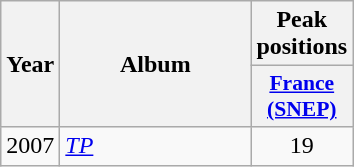<table class="wikitable">
<tr>
<th align="center" rowspan="2" width="10">Year</th>
<th align="center" rowspan="2" width="120">Album</th>
<th align="center" colspan="1" width="20">Peak positions</th>
</tr>
<tr>
<th scope="col" style="width:3em;font-size:90%;"><a href='#'>France <br>(SNEP)</a><br></th>
</tr>
<tr>
<td style="text-align:center;">2007</td>
<td><em><a href='#'>TP</a></em></td>
<td style="text-align:center;">19</td>
</tr>
</table>
